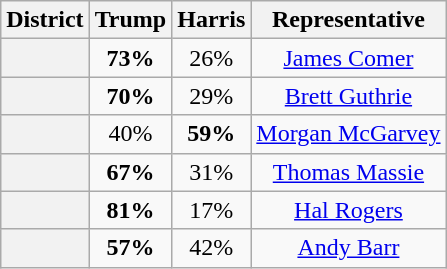<table class=wikitable>
<tr>
<th>District</th>
<th>Trump</th>
<th>Harris</th>
<th>Representative</th>
</tr>
<tr align=center>
<th></th>
<td><strong>73%</strong></td>
<td>26%</td>
<td><a href='#'>James Comer</a></td>
</tr>
<tr align=center>
<th></th>
<td><strong>70%</strong></td>
<td>29%</td>
<td><a href='#'>Brett Guthrie</a></td>
</tr>
<tr align=center>
<th></th>
<td>40%</td>
<td><strong>59%</strong></td>
<td><a href='#'>Morgan McGarvey</a></td>
</tr>
<tr align=center>
<th></th>
<td><strong>67%</strong></td>
<td>31%</td>
<td><a href='#'>Thomas Massie</a></td>
</tr>
<tr align=center>
<th></th>
<td><strong>81%</strong></td>
<td>17%</td>
<td><a href='#'>Hal Rogers</a></td>
</tr>
<tr align=center>
<th></th>
<td><strong>57%</strong></td>
<td>42%</td>
<td><a href='#'>Andy Barr</a></td>
</tr>
</table>
